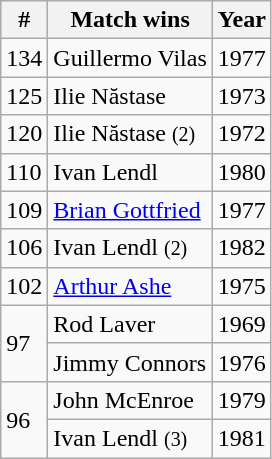<table class="wikitable" style="display:inline-table;">
<tr>
<th>#</th>
<th>Match wins</th>
<th>Year</th>
</tr>
<tr>
<td>134</td>
<td> Guillermo Vilas</td>
<td>1977</td>
</tr>
<tr>
<td>125</td>
<td> Ilie Năstase</td>
<td>1973</td>
</tr>
<tr>
<td>120</td>
<td> Ilie Năstase <small>(2)</small></td>
<td>1972</td>
</tr>
<tr>
<td>110</td>
<td> Ivan Lendl</td>
<td>1980</td>
</tr>
<tr>
<td>109</td>
<td> <a href='#'>Brian Gottfried</a></td>
<td>1977</td>
</tr>
<tr>
<td>106</td>
<td> Ivan Lendl <small>(2)</small></td>
<td>1982</td>
</tr>
<tr>
<td>102</td>
<td> <a href='#'>Arthur Ashe</a></td>
<td>1975</td>
</tr>
<tr>
<td rowspan=2>97</td>
<td> Rod Laver</td>
<td>1969</td>
</tr>
<tr>
<td> Jimmy Connors</td>
<td>1976</td>
</tr>
<tr>
<td rowspan=2>96</td>
<td> John McEnroe</td>
<td>1979</td>
</tr>
<tr>
<td> Ivan Lendl <small>(3)</small></td>
<td>1981<br></td>
</tr>
</table>
